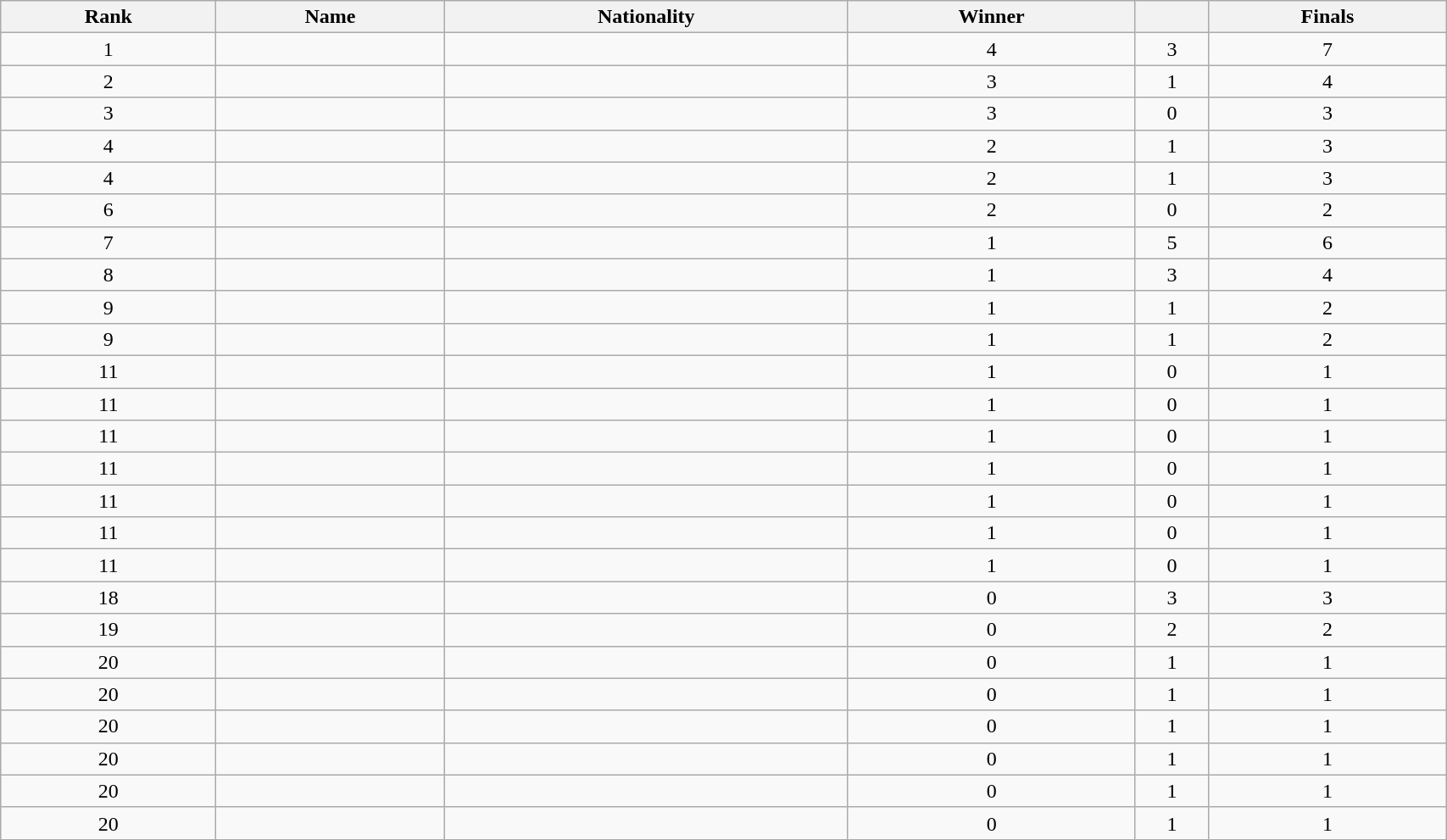<table class="wikitable sortable" style="font-size:100%; text-align: center; width:90%">
<tr>
<th>Rank</th>
<th>Name</th>
<th>Nationality</th>
<th>Winner</th>
<th></th>
<th>Finals</th>
</tr>
<tr>
<td>1</td>
<td align="left"></td>
<td align="left"></td>
<td>4</td>
<td>3</td>
<td>7</td>
</tr>
<tr>
<td>2</td>
<td align="left"></td>
<td align="left"></td>
<td>3</td>
<td>1</td>
<td>4</td>
</tr>
<tr>
<td>3</td>
<td align="left"></td>
<td align="left"></td>
<td>3</td>
<td>0</td>
<td>3</td>
</tr>
<tr>
<td>4</td>
<td align="left"></td>
<td align="left"></td>
<td>2</td>
<td>1</td>
<td>3</td>
</tr>
<tr>
<td>4</td>
<td align="left"></td>
<td align="left"></td>
<td>2</td>
<td>1</td>
<td>3</td>
</tr>
<tr>
<td>6</td>
<td align="left"></td>
<td align="left"></td>
<td>2</td>
<td>0</td>
<td>2</td>
</tr>
<tr>
<td>7</td>
<td align="left"></td>
<td align="left"></td>
<td>1</td>
<td>5</td>
<td>6</td>
</tr>
<tr>
<td>8</td>
<td align="left"></td>
<td align="left"></td>
<td>1</td>
<td>3</td>
<td>4</td>
</tr>
<tr>
<td>9</td>
<td align="left"></td>
<td align="left"></td>
<td>1</td>
<td>1</td>
<td>2</td>
</tr>
<tr>
<td>9</td>
<td align="left"></td>
<td align="left"></td>
<td>1</td>
<td>1</td>
<td>2</td>
</tr>
<tr>
<td>11</td>
<td align="left"></td>
<td align="left"></td>
<td>1</td>
<td>0</td>
<td>1</td>
</tr>
<tr>
<td>11</td>
<td align="left"></td>
<td align="left"></td>
<td>1</td>
<td>0</td>
<td>1</td>
</tr>
<tr>
<td>11</td>
<td align="left"></td>
<td align="left"></td>
<td>1</td>
<td>0</td>
<td>1</td>
</tr>
<tr>
<td>11</td>
<td align="left"></td>
<td align="left"></td>
<td>1</td>
<td>0</td>
<td>1</td>
</tr>
<tr>
<td>11</td>
<td align="left"></td>
<td align="left"></td>
<td>1</td>
<td>0</td>
<td>1</td>
</tr>
<tr>
<td>11</td>
<td align="left"></td>
<td align="left"></td>
<td>1</td>
<td>0</td>
<td>1</td>
</tr>
<tr>
<td>11</td>
<td align="left"></td>
<td align="left"></td>
<td>1</td>
<td>0</td>
<td>1</td>
</tr>
<tr>
<td>18</td>
<td align="left"></td>
<td align="left"></td>
<td>0</td>
<td>3</td>
<td>3</td>
</tr>
<tr>
<td>19</td>
<td align="left"></td>
<td align="left"></td>
<td>0</td>
<td>2</td>
<td>2</td>
</tr>
<tr>
<td>20</td>
<td align="left"></td>
<td align="left"></td>
<td>0</td>
<td>1</td>
<td>1</td>
</tr>
<tr>
<td>20</td>
<td align="left"></td>
<td align="left"></td>
<td>0</td>
<td>1</td>
<td>1</td>
</tr>
<tr>
<td>20</td>
<td align="left"></td>
<td align="left"></td>
<td>0</td>
<td>1</td>
<td>1</td>
</tr>
<tr>
<td>20</td>
<td align="left"></td>
<td align="left"></td>
<td>0</td>
<td>1</td>
<td>1</td>
</tr>
<tr>
<td>20</td>
<td align="left"></td>
<td align="left"></td>
<td>0</td>
<td>1</td>
<td>1</td>
</tr>
<tr>
<td>20</td>
<td align="left"></td>
<td align="left"></td>
<td>0</td>
<td>1</td>
<td>1</td>
</tr>
</table>
